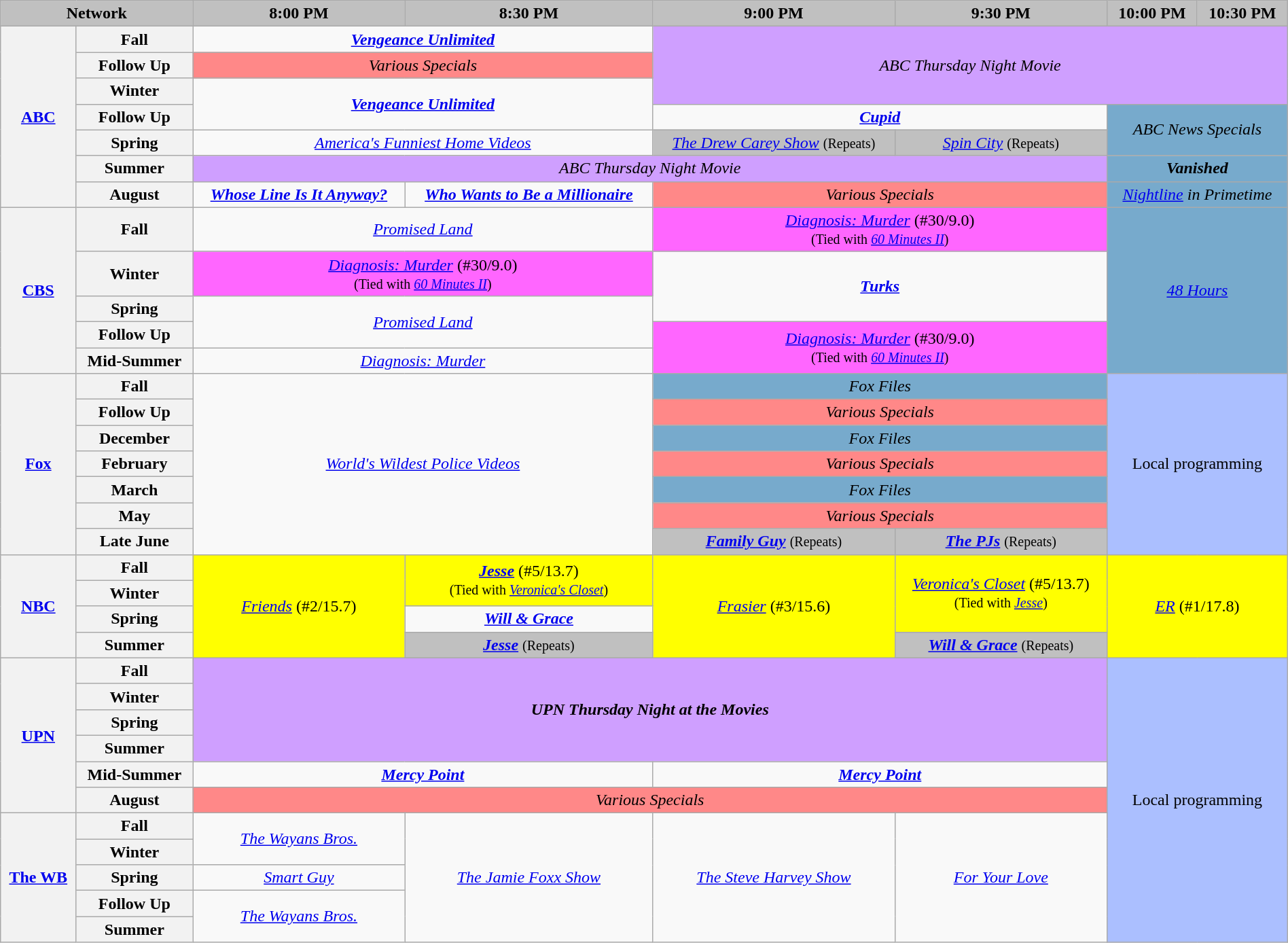<table class="wikitable" style="width:100%;margin-right:0;text-align:center">
<tr>
<th colspan="2" style="background-color:#C0C0C0;text-align:center">Network</th>
<th style="background-color:#C0C0C0;text-align:center">8:00 PM</th>
<th style="background-color:#C0C0C0;text-align:center">8:30 PM</th>
<th style="background-color:#C0C0C0;text-align:center">9:00 PM</th>
<th style="background-color:#C0C0C0;text-align:center">9:30 PM</th>
<th style="background-color:#C0C0C0;text-align:center">10:00 PM</th>
<th style="background-color:#C0C0C0;text-align:center">10:30 PM</th>
</tr>
<tr>
<th rowspan="7"><a href='#'>ABC</a></th>
<th>Fall</th>
<td colspan="2"><strong><em><a href='#'>Vengeance Unlimited</a></em></strong></td>
<td rowspan="3" bgcolor="#CF9FFF" colspan="4"><em>ABC Thursday Night Movie</em></td>
</tr>
<tr>
<th>Follow Up</th>
<td colspan="2" bgcolor="#FF8888"><em>Various Specials</em></td>
</tr>
<tr>
<th>Winter</th>
<td rowspan="2" colspan="2"><strong><em><a href='#'>Vengeance Unlimited</a></em></strong></td>
</tr>
<tr>
<th>Follow Up</th>
<td colspan="2"><strong><em><a href='#'>Cupid</a></em></strong></td>
<td rowspan="2" colspan="2" bgcolor="#77AACC"><em>ABC News Specials</em></td>
</tr>
<tr>
<th>Spring</th>
<td colspan="2"><em><a href='#'>America's Funniest Home Videos</a></em></td>
<td bgcolor="#C0C0C0"><em><a href='#'>The Drew Carey Show</a></em> <small>(Repeats)</small></td>
<td bgcolor="#C0C0C0"><em><a href='#'>Spin City</a></em> <small>(Repeats)</small></td>
</tr>
<tr>
<th>Summer</th>
<td bgcolor="#CF9FFF" colspan="4"><em>ABC Thursday Night Movie</em></td>
<td colspan="2" bgcolor="#77AACC"><strong><em>Vanished</em></strong></td>
</tr>
<tr>
<th>August</th>
<td><strong><em><a href='#'>Whose Line Is It Anyway?</a></em></strong></td>
<td><strong><em><a href='#'>Who Wants to Be a Millionaire</a></em></strong></td>
<td colspan="2" bgcolor="#FF8888"><em>Various Specials</em></td>
<td colspan="2" bgcolor="#77AACC"><em><a href='#'>Nightline</a> in Primetime</em></td>
</tr>
<tr>
<th rowspan="5"><a href='#'>CBS</a></th>
<th>Fall</th>
<td colspan="2"><em><a href='#'>Promised Land</a></em></td>
<td bgcolor="#FF66FF" colspan="2"><em><a href='#'>Diagnosis: Murder</a></em> (#30/9.0)<br><small>(Tied with <em><a href='#'>60 Minutes II</a></em>)</small></td>
<td rowspan="5" colspan="2" bgcolor="#77AACC"><em><a href='#'>48 Hours</a></em></td>
</tr>
<tr>
<th>Winter</th>
<td bgcolor="#FF66FF" colspan="2"><em><a href='#'>Diagnosis: Murder</a></em> (#30/9.0)<br><small>(Tied with <em><a href='#'>60 Minutes II</a></em>)</small></td>
<td rowspan="2" colspan="2"><strong><em><a href='#'>Turks</a></em></strong></td>
</tr>
<tr>
<th>Spring</th>
<td rowspan="2" colspan="2"><em><a href='#'>Promised Land</a></em></td>
</tr>
<tr>
<th>Follow Up</th>
<td bgcolor="#FF66FF" colspan="2" rowspan="2"><em><a href='#'>Diagnosis: Murder</a></em> (#30/9.0)<br><small>(Tied with <em><a href='#'>60 Minutes II</a></em>)</small></td>
</tr>
<tr>
<th>Mid-Summer</th>
<td colspan="2"><em><a href='#'>Diagnosis: Murder</a></em></td>
</tr>
<tr>
<th rowspan="7"><a href='#'>Fox</a></th>
<th>Fall</th>
<td colspan="2" rowspan="7"><em><a href='#'>World's Wildest Police Videos</a></em></td>
<td colspan="2" bgcolor="#77AACC"><em>Fox Files</em></td>
<td bgcolor="#abbfff" colspan="2" rowspan="7">Local programming</td>
</tr>
<tr>
<th>Follow Up</th>
<td colspan="2" bgcolor="#FF8888"><em>Various Specials</em></td>
</tr>
<tr>
<th>December</th>
<td colspan="2" bgcolor="#77AACC"><em>Fox Files</em></td>
</tr>
<tr>
<th>February</th>
<td colspan="2" bgcolor="#FF8888"><em>Various Specials</em></td>
</tr>
<tr>
<th>March</th>
<td colspan="2" bgcolor="#77AACC"><em>Fox Files</em></td>
</tr>
<tr>
<th>May</th>
<td colspan="2" bgcolor="#FF8888"><em>Various Specials</em></td>
</tr>
<tr>
<th>Late June</th>
<td bgcolor="#C0C0C0"><strong><em><a href='#'>Family Guy</a></em></strong> <small>(Repeats)</small></td>
<td bgcolor="#C0C0C0"><strong><em><a href='#'>The PJs</a></em></strong> <small>(Repeats)</small></td>
</tr>
<tr>
<th rowspan="4"><a href='#'>NBC</a></th>
<th>Fall</th>
<td rowspan="4" bgcolor="#FFFF00"><em><a href='#'>Friends</a></em> (#2/15.7)</td>
<td rowspan="2" bgcolor="#FFFF00"><strong><em><a href='#'>Jesse</a></em></strong> (#5/13.7)<br><small>(Tied with <em><a href='#'>Veronica's Closet</a></em>)</small></td>
<td rowspan="4" bgcolor="#FFFF00"><em><a href='#'>Frasier</a></em> (#3/15.6)</td>
<td bgcolor="#FFFF00" rowspan="3"><em><a href='#'>Veronica's Closet</a></em> (#5/13.7)<br><small>(Tied with <em><a href='#'>Jesse</a></em>)</small></td>
<td colspan="2" rowspan="4" bgcolor="#FFFF00"><em><a href='#'>ER</a></em> (#1/17.8)</td>
</tr>
<tr>
<th>Winter</th>
</tr>
<tr>
<th>Spring</th>
<td><strong><em><a href='#'>Will & Grace</a></em></strong></td>
</tr>
<tr>
<th>Summer</th>
<td bgcolor="#C0C0C0"><strong><em><a href='#'>Jesse</a></em></strong> <small>(Repeats)</small></td>
<td bgcolor="#C0C0C0"><strong><em><a href='#'>Will & Grace</a></em></strong> <small>(Repeats)</small></td>
</tr>
<tr>
<th rowspan="6"><a href='#'>UPN</a></th>
<th>Fall</th>
<td bgcolor="#CF9FFF" rowspan="4" colspan="4"><strong><em>UPN Thursday Night at the Movies</em></strong></td>
<td bgcolor="#abbfff" rowspan="11" colspan="2">Local programming</td>
</tr>
<tr>
<th>Winter</th>
</tr>
<tr>
<th>Spring</th>
</tr>
<tr>
<th>Summer</th>
</tr>
<tr>
<th>Mid-Summer</th>
<td colspan="2"><strong><em><a href='#'>Mercy Point</a></em></strong></td>
<td colspan="2"><strong><em><a href='#'>Mercy Point</a></em></strong></td>
</tr>
<tr>
<th>August</th>
<td bgcolor="#FF8888" colspan="4"><em>Various Specials</em></td>
</tr>
<tr>
<th rowspan="5"><a href='#'>The WB</a></th>
<th>Fall</th>
<td rowspan="2"><em><a href='#'>The Wayans Bros.</a></em></td>
<td rowspan="5"><em><a href='#'>The Jamie Foxx Show</a></em></td>
<td rowspan="5"><em><a href='#'>The Steve Harvey Show</a></em></td>
<td rowspan="5"><em><a href='#'>For Your Love</a></em></td>
</tr>
<tr>
<th>Winter</th>
</tr>
<tr>
<th>Spring</th>
<td><em><a href='#'>Smart Guy</a></em></td>
</tr>
<tr>
<th>Follow Up</th>
<td rowspan="2"><em><a href='#'>The Wayans Bros.</a></em></td>
</tr>
<tr>
<th>Summer</th>
</tr>
</table>
